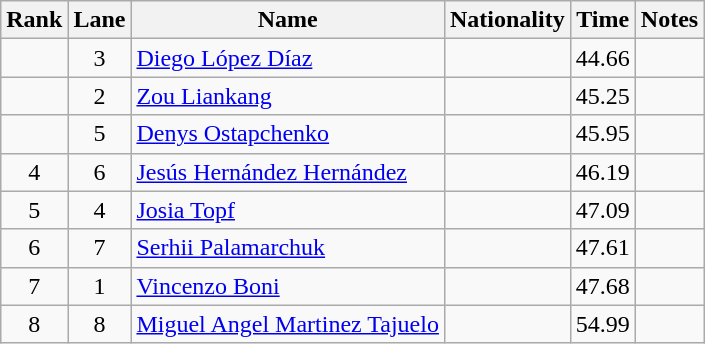<table class="wikitable sortable" style="text-align:center">
<tr>
<th>Rank</th>
<th>Lane</th>
<th>Name</th>
<th>Nationality</th>
<th>Time</th>
<th>Notes</th>
</tr>
<tr>
<td></td>
<td>3</td>
<td align=left><a href='#'>Diego López Díaz</a></td>
<td align=left></td>
<td>44.66</td>
<td></td>
</tr>
<tr>
<td></td>
<td>2</td>
<td align=left><a href='#'>Zou Liankang</a></td>
<td align=left></td>
<td>45.25</td>
<td></td>
</tr>
<tr>
<td></td>
<td>5</td>
<td align=left><a href='#'>Denys Ostapchenko</a></td>
<td align=left></td>
<td>45.95</td>
<td></td>
</tr>
<tr>
<td>4</td>
<td>6</td>
<td align=left><a href='#'>Jesús Hernández Hernández</a></td>
<td align=left></td>
<td>46.19</td>
<td></td>
</tr>
<tr>
<td>5</td>
<td>4</td>
<td align=left><a href='#'>Josia Topf</a></td>
<td align=left></td>
<td>47.09</td>
<td></td>
</tr>
<tr>
<td>6</td>
<td>7</td>
<td align=left><a href='#'>Serhii Palamarchuk</a></td>
<td align=left></td>
<td>47.61</td>
<td></td>
</tr>
<tr>
<td>7</td>
<td>1</td>
<td align=left><a href='#'>Vincenzo Boni</a></td>
<td align=left></td>
<td>47.68</td>
<td></td>
</tr>
<tr>
<td>8</td>
<td>8</td>
<td align=left><a href='#'>Miguel Angel Martinez Tajuelo</a></td>
<td align=left></td>
<td>54.99</td>
<td></td>
</tr>
</table>
